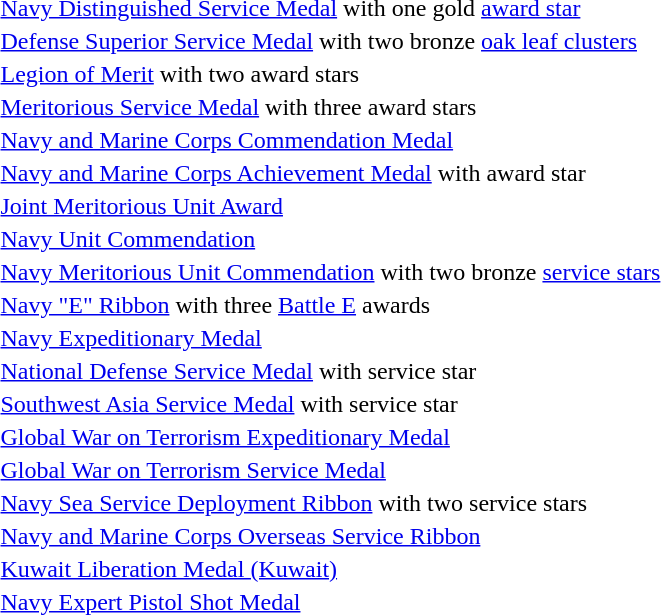<table>
<tr>
<td></td>
<td><a href='#'>Navy Distinguished Service Medal</a> with one gold <a href='#'>award star</a></td>
</tr>
<tr>
<td><span></span><span></span></td>
<td><a href='#'>Defense Superior Service Medal</a> with two bronze <a href='#'>oak leaf clusters</a></td>
</tr>
<tr>
<td><span></span><span></span></td>
<td><a href='#'>Legion of Merit</a> with two award stars</td>
</tr>
<tr>
<td><span></span><span></span><span></span></td>
<td><a href='#'>Meritorious Service Medal</a> with three award stars</td>
</tr>
<tr>
<td></td>
<td><a href='#'>Navy and Marine Corps Commendation Medal</a></td>
</tr>
<tr>
<td></td>
<td><a href='#'>Navy and Marine Corps Achievement Medal</a> with award star</td>
</tr>
<tr>
<td></td>
<td><a href='#'>Joint Meritorious Unit Award</a></td>
</tr>
<tr>
<td></td>
<td><a href='#'>Navy Unit Commendation</a></td>
</tr>
<tr>
<td><span></span><span></span></td>
<td><a href='#'>Navy Meritorious Unit Commendation</a> with two bronze <a href='#'>service stars</a></td>
</tr>
<tr>
<td></td>
<td><a href='#'>Navy "E" Ribbon</a> with three <a href='#'>Battle E</a> awards</td>
</tr>
<tr>
<td></td>
<td><a href='#'>Navy Expeditionary Medal</a></td>
</tr>
<tr>
<td></td>
<td><a href='#'>National Defense Service Medal</a> with service star</td>
</tr>
<tr>
<td></td>
<td><a href='#'>Southwest Asia Service Medal</a> with service star</td>
</tr>
<tr>
<td></td>
<td><a href='#'>Global War on Terrorism Expeditionary Medal</a></td>
</tr>
<tr>
<td></td>
<td><a href='#'>Global War on Terrorism Service Medal</a></td>
</tr>
<tr>
<td><span></span><span></span></td>
<td><a href='#'>Navy Sea Service Deployment Ribbon</a> with two service stars</td>
</tr>
<tr>
<td></td>
<td><a href='#'>Navy and Marine Corps Overseas Service Ribbon</a></td>
</tr>
<tr>
<td></td>
<td><a href='#'>Kuwait Liberation Medal (Kuwait)</a></td>
</tr>
<tr>
<td></td>
<td><a href='#'>Navy Expert Pistol Shot Medal</a></td>
</tr>
</table>
